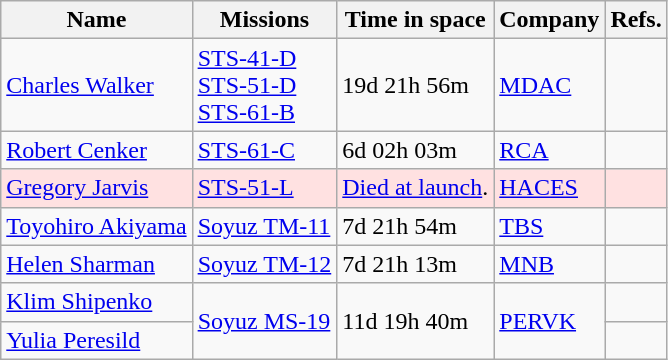<table class="wikitable">
<tr>
<th>Name</th>
<th>Missions</th>
<th>Time in space</th>
<th>Company</th>
<th>Refs.</th>
</tr>
<tr>
<td> <a href='#'>Charles Walker</a></td>
<td> <a href='#'>STS-41-D</a><br> <a href='#'>STS-51-D</a><br> <a href='#'>STS-61-B</a></td>
<td>19d 21h 56m</td>
<td><a href='#'>MDAC</a></td>
<td></td>
</tr>
<tr>
<td> <a href='#'>Robert Cenker</a></td>
<td> <a href='#'>STS-61-C</a></td>
<td>6d 02h 03m</td>
<td><a href='#'>RCA</a></td>
<td></td>
</tr>
<tr>
<td bgcolor=#ffe1e1> <a href='#'>Gregory Jarvis</a></td>
<td bgcolor=#ffe1e1> <a href='#'>STS-51-L</a></td>
<td bgcolor=#ffe1e1><a href='#'>Died at launch</a>.</td>
<td bgcolor=#ffe1e1><a href='#'>HACES</a></td>
<td bgcolor=#ffe1e1></td>
</tr>
<tr>
<td> <a href='#'>Toyohiro Akiyama</a></td>
<td> <a href='#'>Soyuz TM-11</a></td>
<td>7d 21h 54m</td>
<td><a href='#'>TBS</a></td>
<td></td>
</tr>
<tr>
<td> <a href='#'>Helen Sharman</a></td>
<td> <a href='#'>Soyuz TM-12</a></td>
<td>7d 21h 13m</td>
<td><a href='#'>MNB</a></td>
<td></td>
</tr>
<tr>
<td> <a href='#'>Klim Shipenko</a></td>
<td rowspan="2"> <a href='#'>Soyuz MS-19</a></td>
<td rowspan="2">11d 19h 40m</td>
<td rowspan="2"><a href='#'>PERVK</a></td>
<td></td>
</tr>
<tr>
<td> <a href='#'>Yulia Peresild</a></td>
<td></td>
</tr>
</table>
